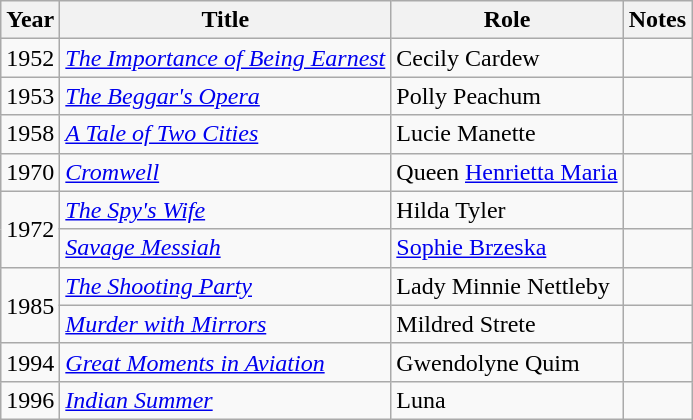<table class="wikitable">
<tr>
<th>Year</th>
<th>Title</th>
<th>Role</th>
<th>Notes</th>
</tr>
<tr>
<td>1952</td>
<td><em><a href='#'>The Importance of Being Earnest</a></em></td>
<td>Cecily Cardew</td>
<td></td>
</tr>
<tr>
<td>1953</td>
<td><em><a href='#'>The Beggar's Opera</a></em></td>
<td>Polly Peachum</td>
<td></td>
</tr>
<tr>
<td>1958</td>
<td><em><a href='#'>A Tale of Two Cities</a></em></td>
<td>Lucie Manette</td>
<td></td>
</tr>
<tr>
<td>1970</td>
<td><em><a href='#'>Cromwell</a></em></td>
<td>Queen <a href='#'>Henrietta Maria</a></td>
<td></td>
</tr>
<tr>
<td rowspan=2>1972</td>
<td><em><a href='#'>The Spy's Wife</a></em></td>
<td>Hilda Tyler</td>
<td></td>
</tr>
<tr>
<td><em><a href='#'>Savage Messiah</a></em></td>
<td><a href='#'>Sophie Brzeska</a></td>
<td></td>
</tr>
<tr>
<td rowspan=2>1985</td>
<td><em><a href='#'>The Shooting Party</a></em></td>
<td>Lady Minnie Nettleby</td>
<td></td>
</tr>
<tr>
<td><em><a href='#'>Murder with Mirrors</a></em></td>
<td>Mildred Strete</td>
<td></td>
</tr>
<tr>
<td>1994</td>
<td><em><a href='#'>Great Moments in Aviation</a></em></td>
<td>Gwendolyne Quim</td>
<td></td>
</tr>
<tr>
<td>1996</td>
<td><em><a href='#'>Indian Summer</a></em></td>
<td>Luna</td>
<td></td>
</tr>
</table>
